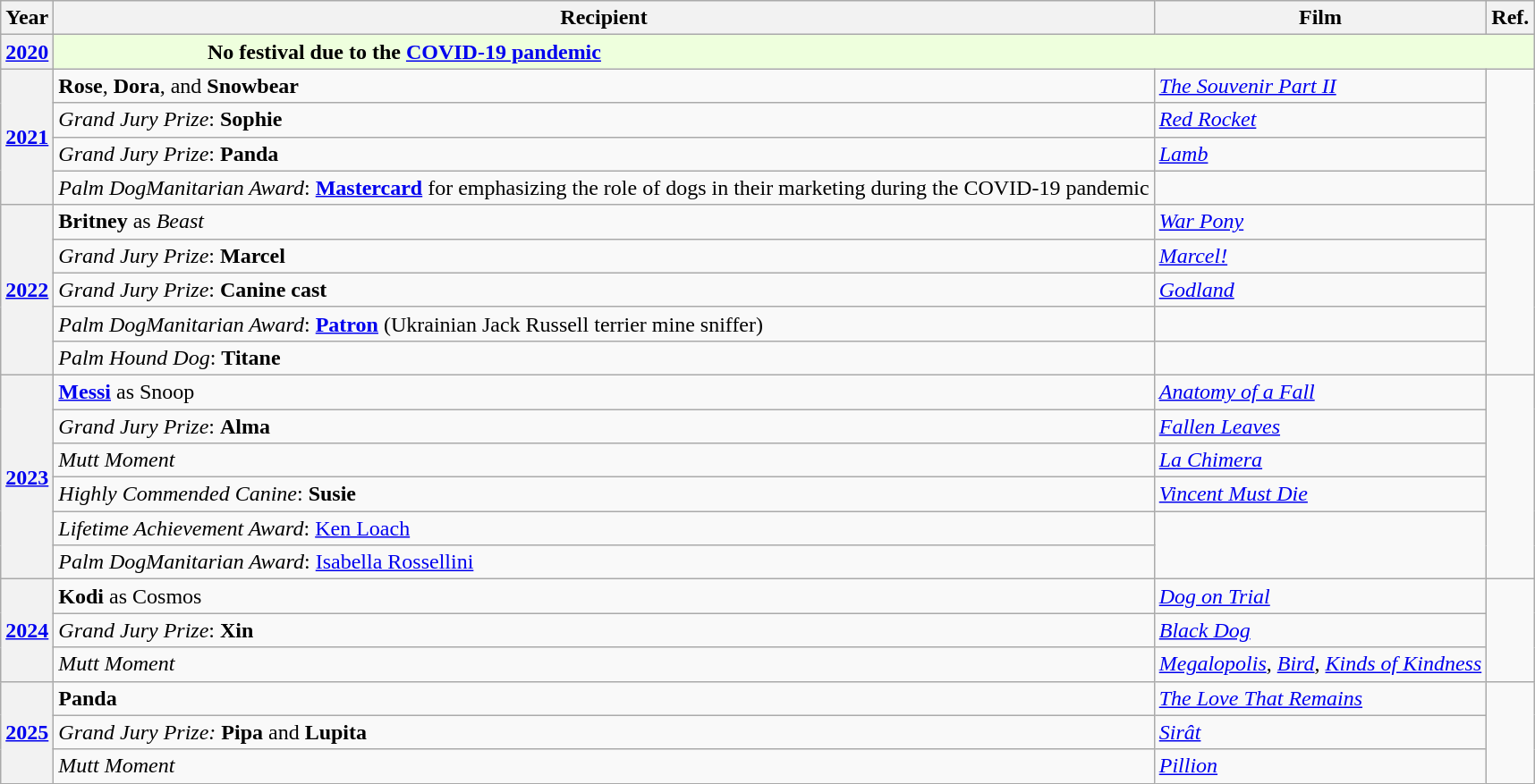<table class="wikitable">
<tr>
<th>Year</th>
<th>Recipient</th>
<th>Film</th>
<th>Ref.</th>
</tr>
<tr>
<th><a href='#'>2020</a></th>
<td colspan="3" style="background-color:#EFD; padding-left:10%" data-sort-value="ω"><strong>No festival due to the <a href='#'>COVID-19 pandemic</a></strong></td>
</tr>
<tr>
<th rowspan="4"><a href='#'>2021</a></th>
<td><strong>Rose</strong>, <strong>Dora</strong>, and <strong>Snowbear</strong></td>
<td><em><a href='#'>The Souvenir Part II</a></em></td>
<td rowspan="4"></td>
</tr>
<tr>
<td><em>Grand Jury Prize</em>: <strong>Sophie</strong></td>
<td><em><a href='#'>Red Rocket</a></em></td>
</tr>
<tr>
<td><em>Grand Jury Prize</em>: <strong>Panda</strong></td>
<td><em><a href='#'>Lamb</a></em></td>
</tr>
<tr>
<td><em>Palm DogManitarian Award</em>: <strong><a href='#'>Mastercard</a></strong> for emphasizing the role of dogs in their marketing during the COVID-19 pandemic</td>
<td></td>
</tr>
<tr>
<th rowspan="5"><a href='#'>2022</a></th>
<td><strong>Britney</strong> as <em>Beast</em></td>
<td><em><a href='#'>War Pony</a></em></td>
<td rowspan="5"></td>
</tr>
<tr>
<td><em>Grand Jury Prize</em>: <strong>Marcel</strong></td>
<td><em><a href='#'>Marcel!</a></em></td>
</tr>
<tr>
<td><em>Grand Jury Prize</em>: <strong>Canine cast</strong></td>
<td><em><a href='#'>Godland</a></em></td>
</tr>
<tr>
<td><em>Palm DogManitarian Award</em>: <strong><a href='#'>Patron</a></strong> (Ukrainian Jack Russell terrier mine sniffer)</td>
<td></td>
</tr>
<tr>
<td><em>Palm Hound Dog</em>: <strong>Titane</strong></td>
<td></td>
</tr>
<tr>
<th rowspan="6"><a href='#'>2023</a></th>
<td><strong><a href='#'>Messi</a></strong> as Snoop</td>
<td><em><a href='#'>Anatomy of a Fall</a></em></td>
<td rowspan="6"></td>
</tr>
<tr>
<td><em>Grand Jury Prize</em>: <strong>Alma</strong></td>
<td><em><a href='#'>Fallen Leaves</a></em></td>
</tr>
<tr>
<td><em>Mutt Moment</em></td>
<td><em><a href='#'>La Chimera</a></em></td>
</tr>
<tr>
<td><em>Highly Commended Canine</em>: <strong>Susie</strong></td>
<td><em><a href='#'>Vincent Must Die</a></em></td>
</tr>
<tr>
<td><em>Lifetime Achievement Award</em>: <a href='#'>Ken Loach</a></td>
</tr>
<tr>
<td><em>Palm DogManitarian Award</em>: <a href='#'>Isabella Rossellini</a></td>
</tr>
<tr>
<th rowspan="3"><a href='#'>2024</a></th>
<td><strong>Kodi</strong> as Cosmos</td>
<td><em><a href='#'>Dog on Trial</a></em></td>
<td rowspan="3"></td>
</tr>
<tr>
<td><em>Grand Jury Prize</em>: <strong>Xin</strong></td>
<td><em><a href='#'>Black Dog</a></em></td>
</tr>
<tr>
<td><em>Mutt Moment</em></td>
<td><em><a href='#'>Megalopolis</a></em>, <em><a href='#'>Bird</a></em>, <em><a href='#'>Kinds of Kindness</a></em></td>
</tr>
<tr>
<th rowspan="3"><a href='#'>2025</a></th>
<td><strong>Panda</strong></td>
<td><a href='#'><em>The Love That Remains</em></a></td>
<td rowspan="3"></td>
</tr>
<tr>
<td><em>Grand Jury Prize:</em> <strong>Pipa</strong> and <strong>Lupita</strong></td>
<td><em><a href='#'>Sirât</a></em></td>
</tr>
<tr>
<td><em>Mutt Moment</em></td>
<td><a href='#'><em>Pillion</em></a></td>
</tr>
</table>
